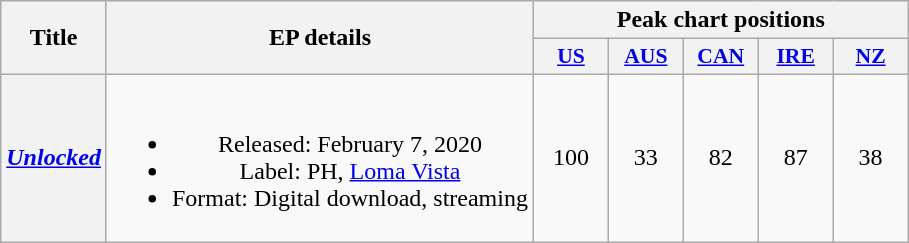<table class="wikitable plainrowheaders" style="text-align:center;">
<tr>
<th rowspan="2">Title</th>
<th rowspan="2">EP details</th>
<th colspan="5">Peak chart positions</th>
</tr>
<tr>
<th scope="col" style="width:3em;font-size:90%;"><a href='#'>US</a><br></th>
<th scope="col" style="width:3em;font-size:90%;"><a href='#'>AUS</a><br></th>
<th scope="col" style="width:3em;font-size:90%;"><a href='#'>CAN</a><br></th>
<th scope="col" style="width:3em;font-size:90%;"><a href='#'>IRE</a><br></th>
<th scope="col" style="width:3em;font-size:90%;"><a href='#'>NZ</a><br></th>
</tr>
<tr>
<th scope="row"><em><a href='#'>Unlocked</a></em><br></th>
<td><br><ul><li>Released: February 7, 2020</li><li>Label: PH, <a href='#'>Loma Vista</a></li><li>Format: Digital download, streaming</li></ul></td>
<td>100</td>
<td>33</td>
<td>82</td>
<td>87</td>
<td>38</td>
</tr>
</table>
